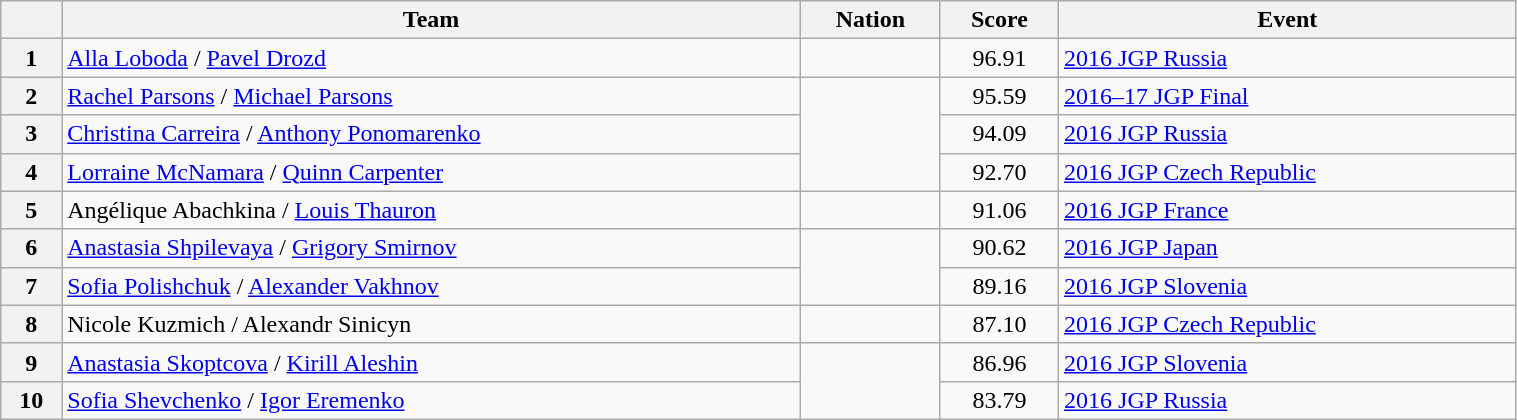<table class="wikitable sortable" style="text-align:left; width:80%">
<tr>
<th scope="col"></th>
<th scope="col">Team</th>
<th scope="col">Nation</th>
<th scope="col">Score</th>
<th scope="col">Event</th>
</tr>
<tr>
<th scope="row">1</th>
<td><a href='#'>Alla Loboda</a> / <a href='#'>Pavel Drozd</a></td>
<td></td>
<td style="text-align:center;">96.91</td>
<td><a href='#'>2016 JGP Russia</a></td>
</tr>
<tr>
<th scope="row">2</th>
<td><a href='#'>Rachel Parsons</a> / <a href='#'>Michael Parsons</a></td>
<td rowspan="3"></td>
<td style="text-align:center;">95.59</td>
<td><a href='#'>2016–17 JGP Final</a></td>
</tr>
<tr>
<th scope="row">3</th>
<td><a href='#'>Christina Carreira</a> / <a href='#'>Anthony Ponomarenko</a></td>
<td style="text-align:center;">94.09</td>
<td><a href='#'>2016 JGP Russia</a></td>
</tr>
<tr>
<th scope="row">4</th>
<td><a href='#'>Lorraine McNamara</a> / <a href='#'>Quinn Carpenter</a></td>
<td style="text-align:center;">92.70</td>
<td><a href='#'>2016 JGP Czech Republic</a></td>
</tr>
<tr>
<th scope="row">5</th>
<td>Angélique Abachkina / <a href='#'>Louis Thauron</a></td>
<td></td>
<td style="text-align:center;">91.06</td>
<td><a href='#'>2016 JGP France</a></td>
</tr>
<tr>
<th scope="row">6</th>
<td><a href='#'>Anastasia Shpilevaya</a> / <a href='#'>Grigory Smirnov</a></td>
<td rowspan="2"></td>
<td style="text-align:center;">90.62</td>
<td><a href='#'>2016 JGP Japan</a></td>
</tr>
<tr>
<th scope="row">7</th>
<td><a href='#'>Sofia Polishchuk</a> / <a href='#'>Alexander Vakhnov</a></td>
<td style="text-align:center;">89.16</td>
<td><a href='#'>2016 JGP Slovenia</a></td>
</tr>
<tr>
<th scope="row">8</th>
<td>Nicole Kuzmich / Alexandr Sinicyn</td>
<td></td>
<td style="text-align:center;">87.10</td>
<td><a href='#'>2016 JGP Czech Republic</a></td>
</tr>
<tr>
<th scope="row">9</th>
<td><a href='#'>Anastasia Skoptcova</a> / <a href='#'>Kirill Aleshin</a></td>
<td rowspan="2"></td>
<td style="text-align:center;">86.96</td>
<td><a href='#'>2016 JGP Slovenia</a></td>
</tr>
<tr>
<th scope="row">10</th>
<td><a href='#'>Sofia Shevchenko</a> / <a href='#'>Igor Eremenko</a></td>
<td style="text-align:center;">83.79</td>
<td><a href='#'>2016 JGP Russia</a></td>
</tr>
</table>
